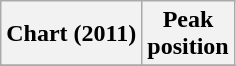<table class="wikitable plainrowheaders">
<tr>
<th>Chart (2011)</th>
<th>Peak<br>position</th>
</tr>
<tr>
</tr>
</table>
